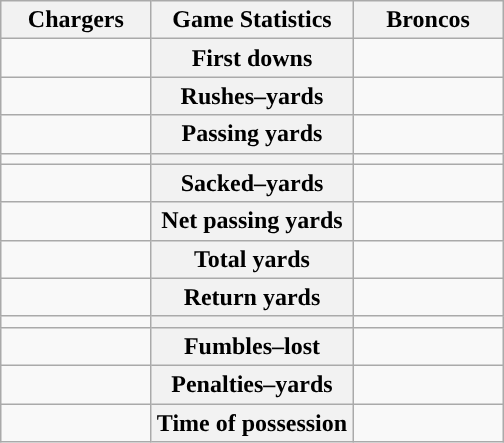<table class="wikitable" style="margin: 1em auto 1em auto">
<tr>
<th style="width:30%;">Chargers</th>
<th style="width:40%;">Game Statistics</th>
<th style="width:30%;">Broncos</th>
</tr>
<tr>
<td style="text-align:right;"></td>
<th>First downs</th>
<td></td>
</tr>
<tr>
<td style="text-align:right;"></td>
<th>Rushes–yards</th>
<td></td>
</tr>
<tr>
<td style="text-align:right;"></td>
<th>Passing yards</th>
<td></td>
</tr>
<tr>
<td style="text-align:right;"></td>
<th></th>
<td></td>
</tr>
<tr>
<td style="text-align:right;"></td>
<th>Sacked–yards</th>
<td></td>
</tr>
<tr>
<td style="text-align:right;"></td>
<th>Net passing yards</th>
<td></td>
</tr>
<tr>
<td style="text-align:right;"></td>
<th>Total yards</th>
<td></td>
</tr>
<tr>
<td style="text-align:right;"></td>
<th>Return yards</th>
<td></td>
</tr>
<tr>
<td style="text-align:right;"></td>
<th></th>
<td></td>
</tr>
<tr>
<td style="text-align:right;"></td>
<th>Fumbles–lost</th>
<td></td>
</tr>
<tr>
<td style="text-align:right;"></td>
<th>Penalties–yards</th>
<td></td>
</tr>
<tr>
<td style="text-align:right;"></td>
<th>Time of possession</th>
<td></td>
</tr>
</table>
